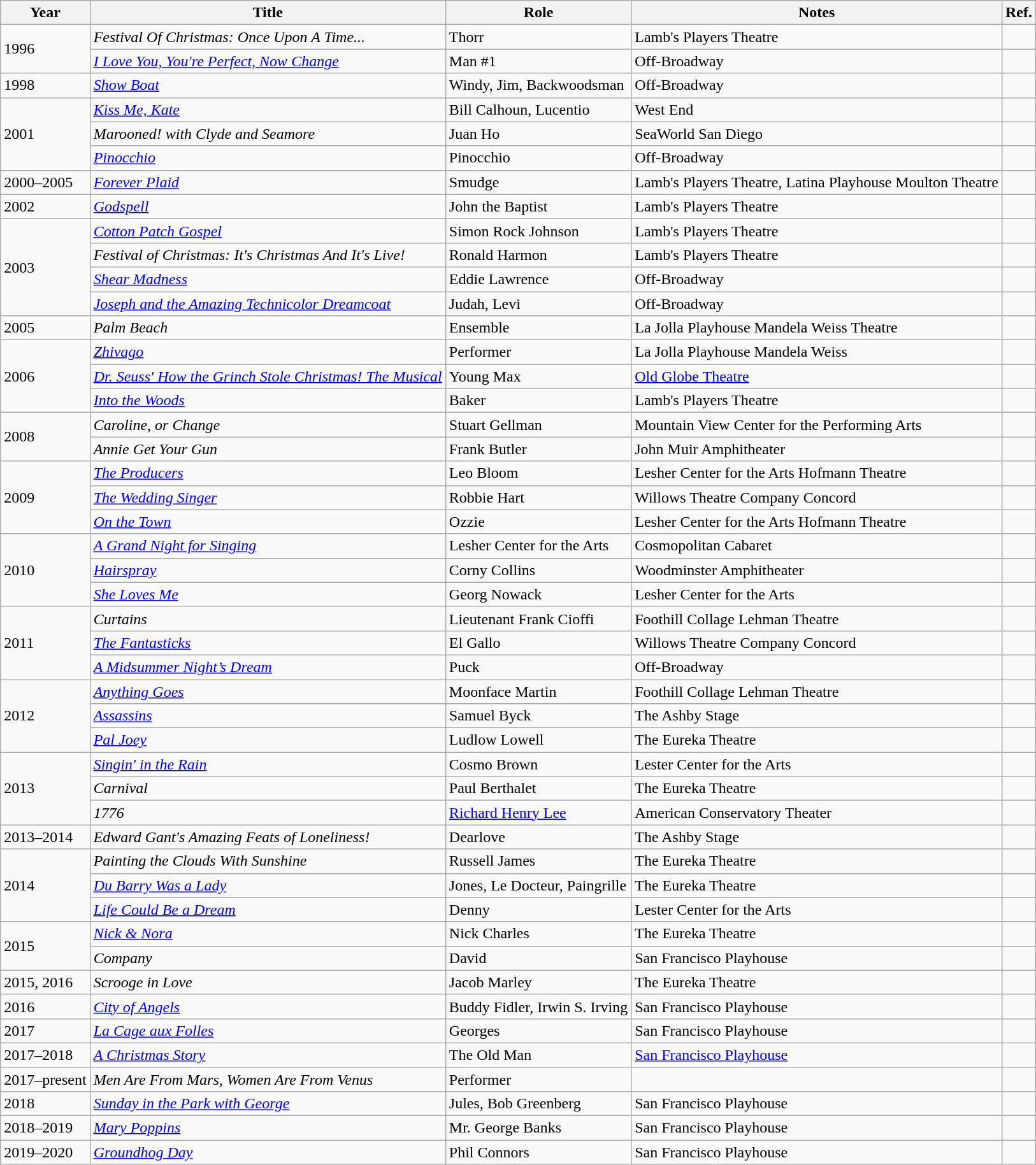<table class="wikitable sortable">
<tr>
<th>Year</th>
<th>Title</th>
<th>Role</th>
<th>Notes</th>
<th>Ref.</th>
</tr>
<tr>
<td rowspan="2">1996</td>
<td><em>Festival Of Christmas: Once Upon A Time...</em></td>
<td>Thorr</td>
<td>Lamb's Players Theatre</td>
<td></td>
</tr>
<tr>
<td><em><a href='#'>I Love You, You're Perfect, Now Change</a></em></td>
<td>Man #1</td>
<td>Off-Broadway</td>
<td></td>
</tr>
<tr>
<td>1998</td>
<td><em><a href='#'>Show Boat</a></em></td>
<td>Windy, Jim, Backwoodsman</td>
<td>Off-Broadway</td>
<td></td>
</tr>
<tr>
<td rowspan="3">2001</td>
<td><em><a href='#'>Kiss Me, Kate</a></em></td>
<td>Bill Calhoun, Lucentio</td>
<td>West End</td>
<td></td>
</tr>
<tr>
<td><em>Marooned! with Clyde and Seamore</em></td>
<td>Juan Ho</td>
<td>SeaWorld San Diego</td>
<td></td>
</tr>
<tr>
<td><em><a href='#'>Pinocchio</a></em></td>
<td>Pinocchio</td>
<td>Off-Broadway</td>
<td></td>
</tr>
<tr>
<td>2000–2005</td>
<td><em><a href='#'>Forever Plaid</a></em></td>
<td>Smudge</td>
<td>Lamb's Players Theatre, Latina Playhouse Moulton Theatre</td>
<td></td>
</tr>
<tr>
<td>2002</td>
<td><em><a href='#'>Godspell</a></em></td>
<td>John the Baptist</td>
<td>Lamb's Players Theatre</td>
<td></td>
</tr>
<tr>
<td rowspan="4">2003</td>
<td><em><a href='#'>Cotton Patch Gospel</a></em></td>
<td>Simon Rock Johnson</td>
<td>Lamb's Players Theatre</td>
<td></td>
</tr>
<tr>
<td><em>Festival of Christmas: It's Christmas And It's Live!</em></td>
<td>Ronald Harmon</td>
<td>Lamb's Players Theatre</td>
<td></td>
</tr>
<tr>
<td><em><a href='#'>Shear Madness</a></em></td>
<td>Eddie Lawrence</td>
<td>Off-Broadway</td>
<td></td>
</tr>
<tr>
<td><em><a href='#'>Joseph and the Amazing Technicolor Dreamcoat</a></em></td>
<td>Judah, Levi</td>
<td>Off-Broadway</td>
<td></td>
</tr>
<tr>
<td>2005</td>
<td><em>Palm Beach</em></td>
<td>Ensemble</td>
<td>La Jolla Playhouse Mandela Weiss Theatre</td>
<td></td>
</tr>
<tr>
<td rowspan="3">2006</td>
<td><em><a href='#'>Zhivago</a></em></td>
<td>Performer</td>
<td>La Jolla Playhouse Mandela Weiss</td>
<td></td>
</tr>
<tr>
<td><em><a href='#'>Dr. Seuss' How the Grinch Stole Christmas! The Musical</a></em></td>
<td>Young Max</td>
<td><a href='#'>Old Globe Theatre</a></td>
<td></td>
</tr>
<tr>
<td><em><a href='#'>Into the Woods</a></em></td>
<td>Baker</td>
<td>Lamb's Players Theatre</td>
<td></td>
</tr>
<tr>
<td rowspan="2">2008</td>
<td><em>Caroline, or Change</em></td>
<td>Stuart Gellman</td>
<td>Mountain View Center for the Performing Arts</td>
<td></td>
</tr>
<tr>
<td><em>Annie Get Your Gun</em></td>
<td>Frank Butler</td>
<td>John Muir Amphitheater</td>
<td></td>
</tr>
<tr>
<td rowspan="3">2009</td>
<td><em><a href='#'>The Producers</a></em></td>
<td>Leo Bloom</td>
<td>Lesher Center for the Arts Hofmann Theatre</td>
<td></td>
</tr>
<tr>
<td><em><a href='#'>The Wedding Singer</a></em></td>
<td>Robbie Hart</td>
<td>Willows Theatre Company Concord</td>
<td></td>
</tr>
<tr>
<td><em><a href='#'>On the Town</a></em></td>
<td>Ozzie</td>
<td>Lesher Center for the Arts Hofmann Theatre</td>
<td></td>
</tr>
<tr>
<td rowspan="3">2010</td>
<td><em><a href='#'>A Grand Night for Singing</a></em></td>
<td>Lesher Center for the Arts</td>
<td>Cosmopolitan Cabaret</td>
<td></td>
</tr>
<tr>
<td><em><a href='#'>Hairspray</a></em></td>
<td>Corny Collins</td>
<td>Woodminster Amphitheater</td>
<td></td>
</tr>
<tr>
<td><em><a href='#'>She Loves Me</a></em></td>
<td>Georg Nowack</td>
<td>Lesher Center for the Arts</td>
<td></td>
</tr>
<tr>
<td rowspan="3">2011</td>
<td><em>Curtains</em></td>
<td>Lieutenant Frank Cioffi</td>
<td>Foothill Collage Lehman Theatre</td>
<td></td>
</tr>
<tr>
<td><em><a href='#'>The Fantasticks</a></em></td>
<td>El Gallo</td>
<td>Willows Theatre Company Concord</td>
<td></td>
</tr>
<tr>
<td><em><a href='#'>A Midsummer Night’s Dream</a></em></td>
<td>Puck</td>
<td>Off-Broadway</td>
<td></td>
</tr>
<tr>
<td rowspan="3">2012</td>
<td><em><a href='#'>Anything Goes</a></em></td>
<td>Moonface Martin</td>
<td>Foothill Collage Lehman Theatre</td>
<td></td>
</tr>
<tr>
<td><em><a href='#'>Assassins</a></em></td>
<td>Samuel Byck</td>
<td>The Ashby Stage</td>
<td></td>
</tr>
<tr>
<td><em><a href='#'>Pal Joey</a></em></td>
<td>Ludlow Lowell</td>
<td>The Eureka Theatre</td>
<td></td>
</tr>
<tr>
<td rowspan="3">2013</td>
<td><em><a href='#'>Singin' in the Rain</a></em></td>
<td>Cosmo Brown</td>
<td>Lester Center for the Arts</td>
<td></td>
</tr>
<tr>
<td><em>Carnival</em></td>
<td>Paul Berthalet</td>
<td>The Eureka Theatre</td>
<td></td>
</tr>
<tr>
<td><em>1776</em></td>
<td><a href='#'>Richard Henry Lee</a></td>
<td>American Conservatory Theater</td>
<td></td>
</tr>
<tr>
<td>2013–2014</td>
<td><em>Edward Gant's Amazing Feats of Loneliness!</em></td>
<td>Dearlove</td>
<td>The Ashby Stage</td>
<td></td>
</tr>
<tr>
<td rowspan="3">2014</td>
<td><em>Painting the Clouds With Sunshine</em></td>
<td>Russell James</td>
<td>The Eureka Theatre</td>
<td></td>
</tr>
<tr>
<td><em><a href='#'>Du Barry Was a Lady</a></em></td>
<td>Jones, Le Docteur, Paingrille</td>
<td>The Eureka Theatre</td>
<td></td>
</tr>
<tr>
<td><em><a href='#'>Life Could Be a Dream</a></em></td>
<td>Denny</td>
<td>Lester Center for the Arts</td>
<td></td>
</tr>
<tr>
<td rowspan="2">2015</td>
<td><em><a href='#'>Nick & Nora</a></em></td>
<td>Nick Charles</td>
<td>The Eureka Theatre</td>
<td></td>
</tr>
<tr>
<td><em>Company</em></td>
<td>David</td>
<td>San Francisco Playhouse</td>
<td></td>
</tr>
<tr>
<td>2015, 2016</td>
<td><em>Scrooge in Love</em></td>
<td>Jacob Marley</td>
<td>The Eureka Theatre</td>
<td></td>
</tr>
<tr>
<td>2016</td>
<td><em><a href='#'>City of Angels</a></em></td>
<td>Buddy Fidler, Irwin S. Irving</td>
<td>San Francisco Playhouse</td>
<td></td>
</tr>
<tr>
<td>2017</td>
<td><em><a href='#'>La Cage aux Folles</a></em></td>
<td>Georges</td>
<td>San Francisco Playhouse</td>
<td></td>
</tr>
<tr>
<td>2017–2018</td>
<td><em><a href='#'>A Christmas Story</a></em></td>
<td>The Old Man</td>
<td><a href='#'>San Francisco Playhouse</a></td>
<td></td>
</tr>
<tr>
<td>2017–present</td>
<td><em>Men Are From Mars, Women Are From Venus</em></td>
<td>Performer</td>
<td></td>
<td></td>
</tr>
<tr>
<td>2018</td>
<td><em><a href='#'>Sunday in the Park with George</a></em></td>
<td>Jules, Bob Greenberg</td>
<td>San Francisco Playhouse</td>
<td></td>
</tr>
<tr>
<td>2018–2019</td>
<td><em><a href='#'>Mary Poppins</a></em></td>
<td>Mr. George Banks</td>
<td>San Francisco Playhouse</td>
<td></td>
</tr>
<tr>
<td>2019–2020</td>
<td><em><a href='#'>Groundhog Day</a></em></td>
<td>Phil Connors</td>
<td>San Francisco Playhouse</td>
<td></td>
</tr>
</table>
